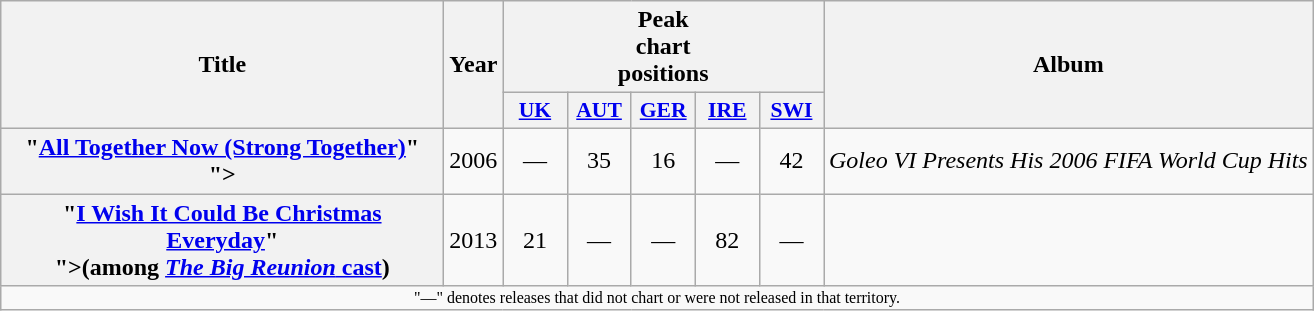<table class="wikitable plainrowheaders" style="text-align:center;" border="1">
<tr>
<th scope="col" rowspan="2" style="width:18em;">Title</th>
<th scope="col" rowspan="2">Year</th>
<th scope="col" colspan="5">Peak<br>chart<br>positions</th>
<th scope="col" rowspan="2">Album</th>
</tr>
<tr>
<th scope="col" style="width:2.5em;font-size:90%;"><a href='#'>UK</a><br></th>
<th scope="col" style="width:2.5em;font-size:90%;"><a href='#'>AUT</a><br></th>
<th scope="col" style="width:2.5em;font-size:90%;"><a href='#'>GER</a><br></th>
<th scope="col" style="width:2.5em;font-size:90%;"><a href='#'>IRE</a><br></th>
<th scope="col" style="width:2.5em;font-size:90%;"><a href='#'>SWI</a><br></th>
</tr>
<tr>
<th scope="row">"<a href='#'>All Together Now (Strong Together)</a>"<br><span>"></span></th>
<td>2006</td>
<td>—</td>
<td>35</td>
<td>16</td>
<td>—</td>
<td>42</td>
<td><em>Goleo VI Presents His 2006 FIFA World Cup Hits</em></td>
</tr>
<tr>
<th scope="row">"<a href='#'>I Wish It Could Be Christmas Everyday</a>"<br><span>">(among <a href='#'><em>The Big Reunion</em> cast</a>)</span></th>
<td>2013</td>
<td>21</td>
<td>—</td>
<td>—</td>
<td>82</td>
<td>—</td>
<td></td>
</tr>
<tr>
<td align="center" colspan="15" style="font-size:8pt">"—" denotes releases that did not chart or were not released in that territory.</td>
</tr>
</table>
